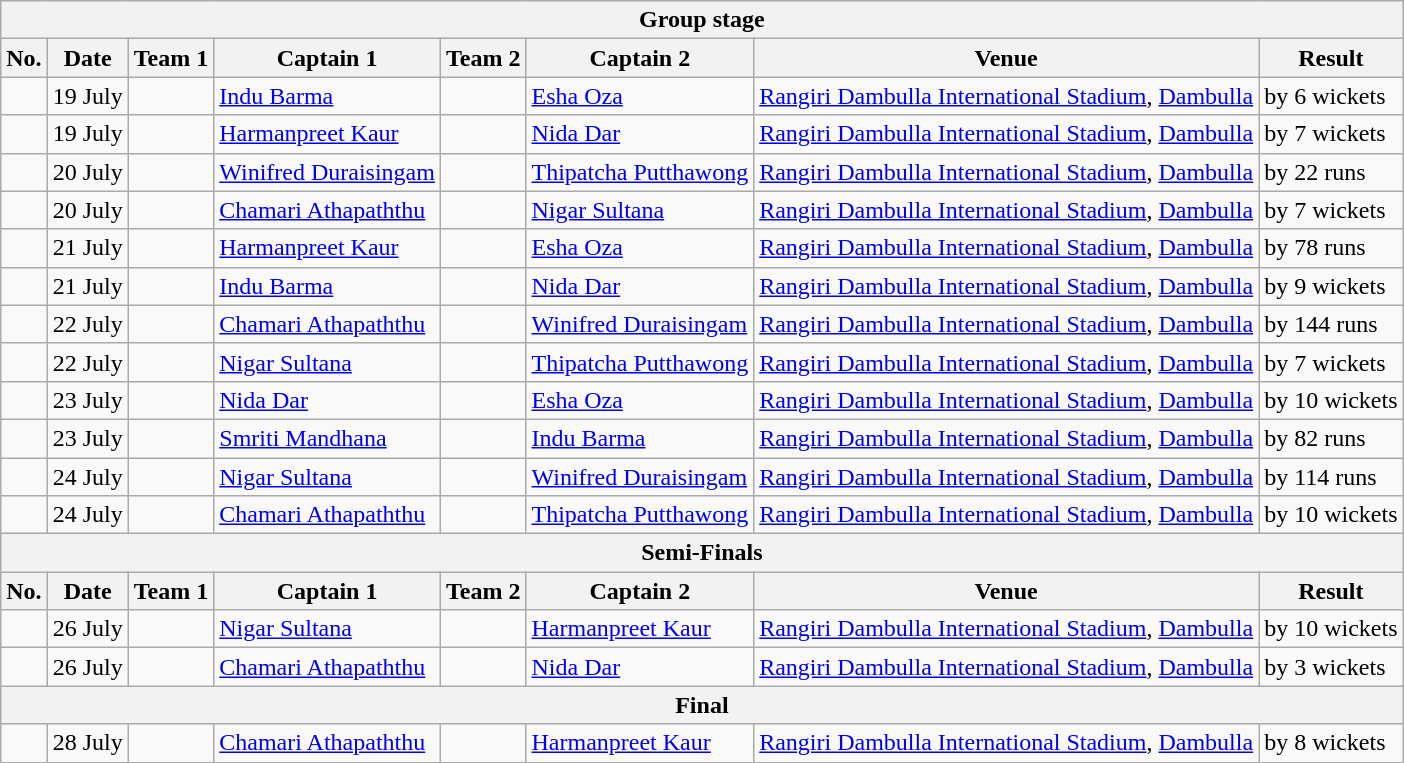<table class="wikitable">
<tr>
<th colspan="8">Group stage</th>
</tr>
<tr>
<th>No.</th>
<th>Date</th>
<th>Team 1</th>
<th>Captain 1</th>
<th>Team 2</th>
<th>Captain 2</th>
<th>Venue</th>
<th>Result</th>
</tr>
<tr>
<td></td>
<td>19 July</td>
<td></td>
<td><a href='#'>Indu Barma</a></td>
<td></td>
<td><a href='#'>Esha Oza</a></td>
<td><a href='#'>Rangiri Dambulla International Stadium</a>, <a href='#'>Dambulla</a></td>
<td> by 6 wickets</td>
</tr>
<tr>
<td></td>
<td>19 July</td>
<td></td>
<td><a href='#'>Harmanpreet Kaur</a></td>
<td></td>
<td><a href='#'>Nida Dar</a></td>
<td><a href='#'>Rangiri Dambulla International Stadium</a>, <a href='#'>Dambulla</a></td>
<td> by 7 wickets</td>
</tr>
<tr>
<td></td>
<td>20 July</td>
<td></td>
<td><a href='#'>Winifred Duraisingam</a></td>
<td></td>
<td><a href='#'>Thipatcha Putthawong</a></td>
<td><a href='#'>Rangiri Dambulla International Stadium</a>, <a href='#'>Dambulla</a></td>
<td> by 22 runs</td>
</tr>
<tr>
<td></td>
<td>20 July</td>
<td></td>
<td><a href='#'>Chamari Athapaththu</a></td>
<td></td>
<td><a href='#'>Nigar Sultana</a></td>
<td><a href='#'>Rangiri Dambulla International Stadium</a>, <a href='#'>Dambulla</a></td>
<td> by 7 wickets</td>
</tr>
<tr>
<td></td>
<td>21 July</td>
<td></td>
<td><a href='#'>Harmanpreet Kaur</a></td>
<td></td>
<td><a href='#'>Esha Oza</a></td>
<td><a href='#'>Rangiri Dambulla International Stadium</a>, <a href='#'>Dambulla</a></td>
<td> by 78 runs</td>
</tr>
<tr>
<td></td>
<td>21 July</td>
<td></td>
<td><a href='#'>Indu Barma</a></td>
<td></td>
<td><a href='#'>Nida Dar</a></td>
<td><a href='#'>Rangiri Dambulla International Stadium</a>, <a href='#'>Dambulla</a></td>
<td> by 9 wickets</td>
</tr>
<tr>
<td></td>
<td>22 July</td>
<td></td>
<td><a href='#'>Chamari Athapaththu</a></td>
<td></td>
<td><a href='#'>Winifred Duraisingam</a></td>
<td><a href='#'>Rangiri Dambulla International Stadium</a>, <a href='#'>Dambulla</a></td>
<td> by 144 runs</td>
</tr>
<tr>
<td></td>
<td>22 July</td>
<td></td>
<td><a href='#'>Nigar Sultana</a></td>
<td></td>
<td><a href='#'>Thipatcha Putthawong</a></td>
<td><a href='#'>Rangiri Dambulla International Stadium</a>, <a href='#'>Dambulla</a></td>
<td> by 7 wickets</td>
</tr>
<tr>
<td></td>
<td>23 July</td>
<td></td>
<td><a href='#'>Nida Dar</a></td>
<td></td>
<td><a href='#'>Esha Oza</a></td>
<td><a href='#'>Rangiri Dambulla International Stadium</a>, <a href='#'>Dambulla</a></td>
<td> by 10 wickets</td>
</tr>
<tr>
<td></td>
<td>23 July</td>
<td></td>
<td><a href='#'>Smriti Mandhana</a></td>
<td></td>
<td><a href='#'>Indu Barma</a></td>
<td><a href='#'>Rangiri Dambulla International Stadium</a>, <a href='#'>Dambulla</a></td>
<td> by 82 runs</td>
</tr>
<tr>
<td></td>
<td>24 July</td>
<td></td>
<td><a href='#'>Nigar Sultana</a></td>
<td></td>
<td><a href='#'>Winifred Duraisingam</a></td>
<td><a href='#'>Rangiri Dambulla International Stadium</a>, <a href='#'>Dambulla</a></td>
<td> by 114 runs</td>
</tr>
<tr>
<td></td>
<td>24 July</td>
<td></td>
<td><a href='#'>Chamari Athapaththu</a></td>
<td></td>
<td><a href='#'>Thipatcha Putthawong</a></td>
<td><a href='#'>Rangiri Dambulla International Stadium</a>, <a href='#'>Dambulla</a></td>
<td> by 10 wickets</td>
</tr>
<tr>
<th colspan="8">Semi-Finals</th>
</tr>
<tr>
<th>No.</th>
<th>Date</th>
<th>Team 1</th>
<th>Captain 1</th>
<th>Team 2</th>
<th>Captain 2</th>
<th>Venue</th>
<th>Result</th>
</tr>
<tr>
<td></td>
<td>26 July</td>
<td></td>
<td><a href='#'>Nigar Sultana</a></td>
<td></td>
<td><a href='#'>Harmanpreet Kaur</a></td>
<td><a href='#'>Rangiri Dambulla International Stadium</a>, <a href='#'>Dambulla</a></td>
<td> by 10 wickets</td>
</tr>
<tr>
<td></td>
<td>26 July</td>
<td></td>
<td><a href='#'>Chamari Athapaththu</a></td>
<td></td>
<td><a href='#'>Nida Dar</a></td>
<td><a href='#'>Rangiri Dambulla International Stadium</a>, <a href='#'>Dambulla</a></td>
<td> by 3 wickets</td>
</tr>
<tr>
<th colspan="8">Final</th>
</tr>
<tr>
<td></td>
<td>28 July</td>
<td></td>
<td><a href='#'>Chamari Athapaththu</a></td>
<td></td>
<td><a href='#'>Harmanpreet Kaur</a></td>
<td><a href='#'>Rangiri Dambulla International Stadium</a>, <a href='#'>Dambulla</a></td>
<td> by 8 wickets</td>
</tr>
</table>
